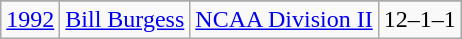<table class="wikitable">
<tr>
</tr>
<tr>
<td><a href='#'>1992</a></td>
<td><a href='#'>Bill Burgess</a></td>
<td><a href='#'>NCAA Division II</a></td>
<td>12–1–1</td>
</tr>
</table>
